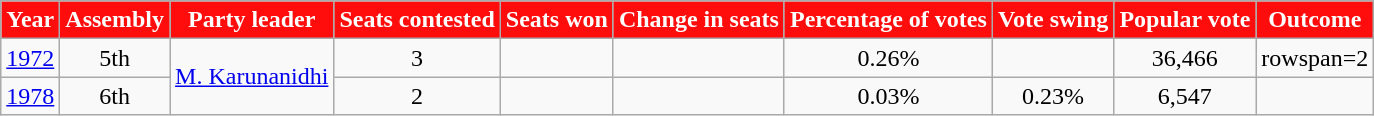<table class="wikitable sortable" style="text-align:center">
<tr>
<th style="background-color:#FF0D0D;color:white">Year</th>
<th style="background-color:#FF0D0D;color:white">Assembly</th>
<th style="background-color:#FF0D0D;color:white">Party leader</th>
<th style="background-color:#FF0D0D;color:white">Seats contested</th>
<th style="background-color:#FF0D0D;color:white">Seats won</th>
<th style="background-color:#FF0D0D;color:white">Change in seats</th>
<th style="background-color:#FF0D0D;color:white">Percentage of votes</th>
<th style="background-color:#FF0D0D;color:white">Vote swing</th>
<th style="background-color:#FF0D0D;color:white">Popular vote</th>
<th style="background-color:#FF0D0D;color:white">Outcome</th>
</tr>
<tr>
<td><a href='#'>1972</a></td>
<td>5th</td>
<td rowspan=2><a href='#'>M.&nbsp;Karunanidhi</a></td>
<td>3</td>
<td></td>
<td></td>
<td>0.26%</td>
<td></td>
<td>36,466</td>
<td>rowspan=2 </td>
</tr>
<tr>
<td><a href='#'>1978</a></td>
<td>6th</td>
<td>2</td>
<td></td>
<td></td>
<td>0.03%</td>
<td> 0.23%</td>
<td>6,547</td>
</tr>
</table>
